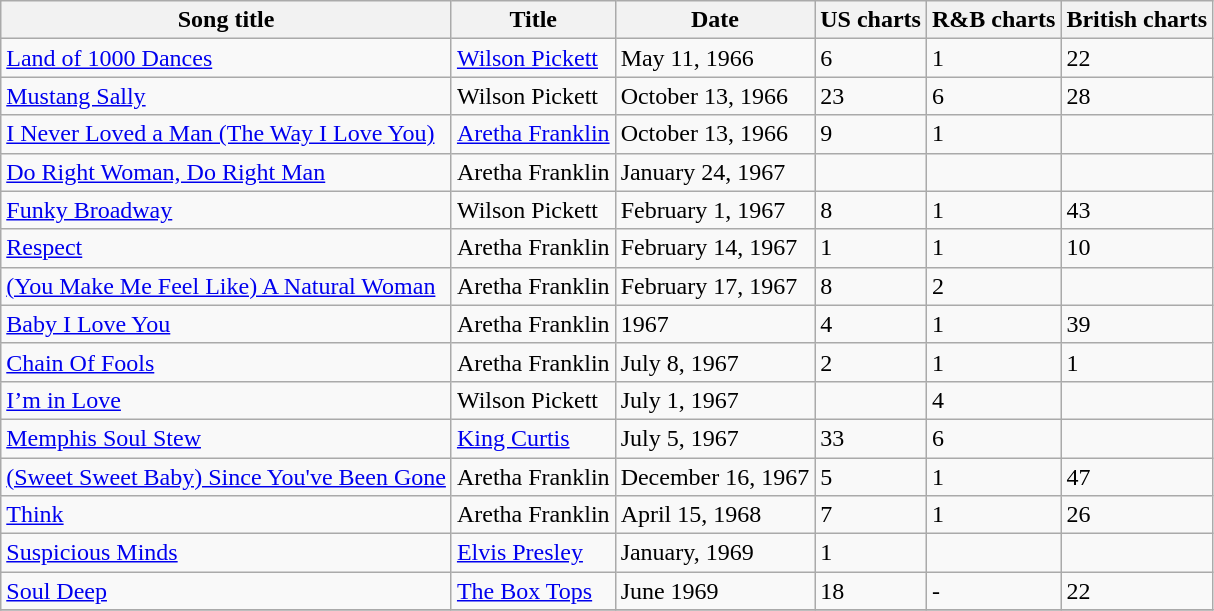<table class="wikitable sortable">
<tr>
<th>Song title</th>
<th>Title</th>
<th>Date</th>
<th>US charts</th>
<th>R&B charts</th>
<th>British charts</th>
</tr>
<tr>
<td><a href='#'>Land of 1000 Dances</a></td>
<td><a href='#'>Wilson Pickett</a></td>
<td>May 11, 1966</td>
<td>6</td>
<td>1</td>
<td>22</td>
</tr>
<tr>
<td><a href='#'>Mustang Sally</a></td>
<td>Wilson Pickett</td>
<td>October 13, 1966</td>
<td>23</td>
<td>6</td>
<td>28</td>
</tr>
<tr>
<td><a href='#'>I Never Loved a Man (The Way I Love You)</a></td>
<td><a href='#'>Aretha Franklin</a></td>
<td>October 13, 1966</td>
<td>9</td>
<td>1</td>
<td></td>
</tr>
<tr>
<td><a href='#'>Do Right Woman, Do Right Man</a></td>
<td>Aretha Franklin</td>
<td>January 24, 1967</td>
<td></td>
<td></td>
<td></td>
</tr>
<tr>
<td><a href='#'>Funky Broadway</a></td>
<td>Wilson Pickett</td>
<td>February 1, 1967</td>
<td>8</td>
<td>1</td>
<td>43</td>
</tr>
<tr>
<td><a href='#'>Respect</a></td>
<td>Aretha Franklin</td>
<td>February 14, 1967</td>
<td>1</td>
<td>1</td>
<td>10</td>
</tr>
<tr>
<td><a href='#'>(You Make Me Feel Like) A Natural Woman</a></td>
<td>Aretha Franklin</td>
<td>February 17, 1967</td>
<td>8</td>
<td>2</td>
<td></td>
</tr>
<tr>
<td><a href='#'>Baby I Love You</a></td>
<td>Aretha Franklin</td>
<td>1967</td>
<td>4</td>
<td>1</td>
<td>39</td>
</tr>
<tr>
<td><a href='#'>Chain Of Fools</a></td>
<td>Aretha Franklin</td>
<td>July 8, 1967</td>
<td>2</td>
<td>1</td>
<td>1</td>
</tr>
<tr>
<td><a href='#'>I’m in Love</a></td>
<td>Wilson Pickett</td>
<td>July 1, 1967</td>
<td></td>
<td>4</td>
<td></td>
</tr>
<tr>
<td><a href='#'>Memphis Soul Stew</a></td>
<td><a href='#'>King Curtis</a></td>
<td>July 5, 1967</td>
<td>33</td>
<td>6</td>
<td></td>
</tr>
<tr>
<td><a href='#'>(Sweet Sweet Baby) Since You've Been Gone</a></td>
<td>Aretha Franklin</td>
<td>December 16, 1967</td>
<td>5</td>
<td>1</td>
<td>47</td>
</tr>
<tr>
<td><a href='#'>Think</a></td>
<td>Aretha Franklin</td>
<td>April 15, 1968</td>
<td>7</td>
<td>1</td>
<td>26</td>
</tr>
<tr>
<td><a href='#'>Suspicious Minds</a></td>
<td><a href='#'>Elvis Presley</a></td>
<td>January, 1969</td>
<td>1</td>
<td></td>
<td></td>
</tr>
<tr>
<td><a href='#'>Soul Deep</a></td>
<td><a href='#'>The Box Tops</a></td>
<td>June 1969</td>
<td>18</td>
<td>-</td>
<td>22</td>
</tr>
<tr>
</tr>
</table>
